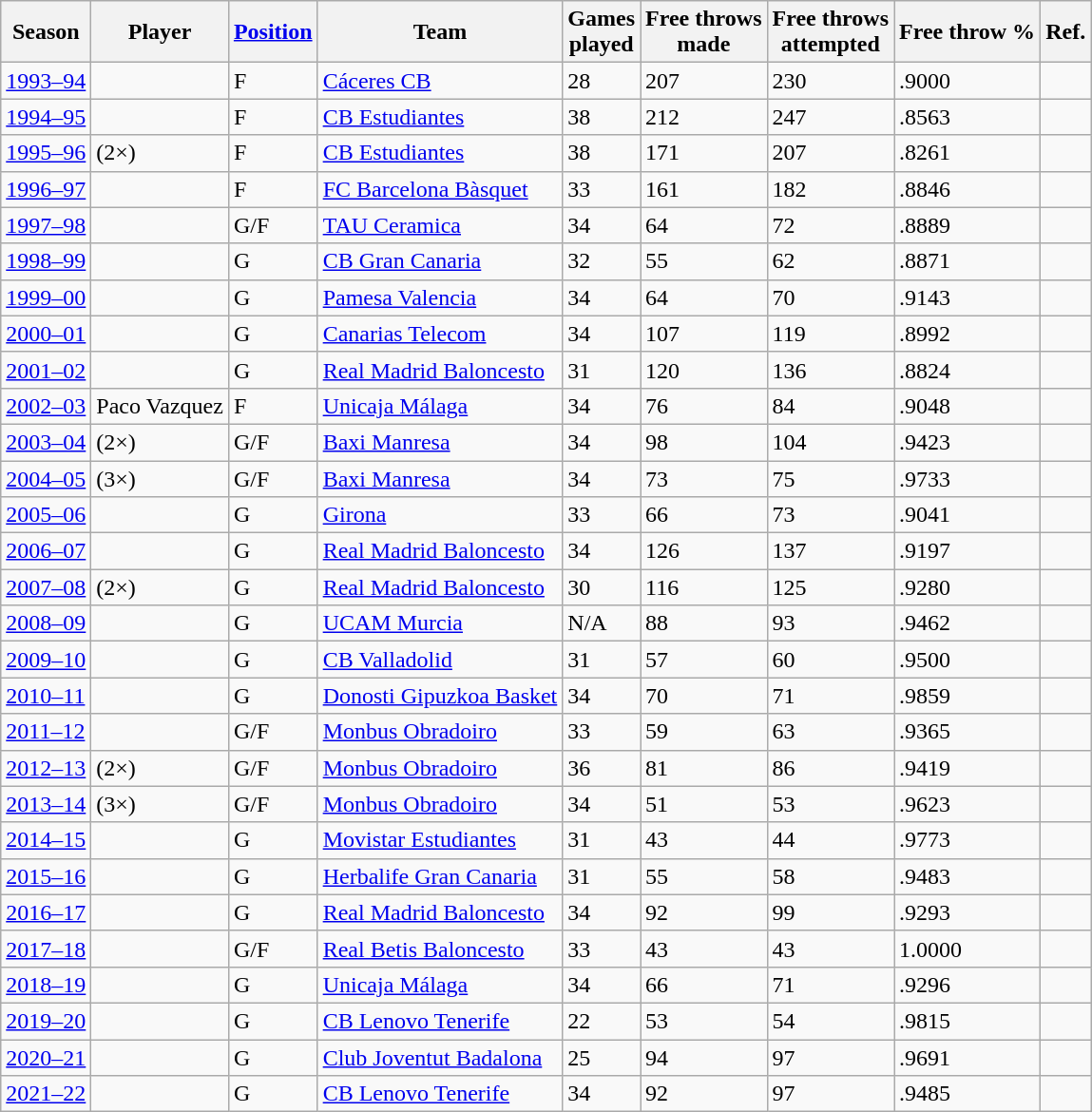<table class="wikitable sortable">
<tr>
<th>Season</th>
<th>Player</th>
<th class="unsortable"><a href='#'>Position</a></th>
<th>Team</th>
<th>Games<br>played</th>
<th>Free throws <br> made</th>
<th>Free throws <br> attempted</th>
<th>Free throw %</th>
<th class="unsortable">Ref.</th>
</tr>
<tr>
<td><a href='#'>1993–94</a></td>
<td> </td>
<td>F</td>
<td><a href='#'>Cáceres CB</a></td>
<td>28</td>
<td>207</td>
<td>230</td>
<td>.9000</td>
<td align=center></td>
</tr>
<tr>
<td><a href='#'>1994–95</a></td>
<td> </td>
<td>F</td>
<td><a href='#'>CB Estudiantes</a></td>
<td>38</td>
<td>212</td>
<td>247</td>
<td>.8563</td>
<td align=center></td>
</tr>
<tr>
<td><a href='#'>1995–96</a></td>
<td>  (2×)</td>
<td>F</td>
<td><a href='#'>CB Estudiantes</a></td>
<td>38</td>
<td>171</td>
<td>207</td>
<td>.8261</td>
<td align=center></td>
</tr>
<tr>
<td><a href='#'>1996–97</a></td>
<td> </td>
<td>F</td>
<td><a href='#'>FC Barcelona Bàsquet</a></td>
<td>33</td>
<td>161</td>
<td>182</td>
<td>.8846</td>
<td align=center></td>
</tr>
<tr>
<td><a href='#'>1997–98</a></td>
<td> </td>
<td>G/F</td>
<td><a href='#'>TAU Ceramica</a></td>
<td>34</td>
<td>64</td>
<td>72</td>
<td>.8889</td>
<td align=center></td>
</tr>
<tr>
<td><a href='#'>1998–99</a></td>
<td> </td>
<td>G</td>
<td><a href='#'>CB Gran Canaria</a></td>
<td>32</td>
<td>55</td>
<td>62</td>
<td>.8871</td>
<td align=center></td>
</tr>
<tr>
<td><a href='#'>1999–00</a></td>
<td> </td>
<td>G</td>
<td><a href='#'>Pamesa Valencia</a></td>
<td>34</td>
<td>64</td>
<td>70</td>
<td>.9143</td>
<td align=center></td>
</tr>
<tr>
<td><a href='#'>2000–01</a></td>
<td> </td>
<td>G</td>
<td><a href='#'>Canarias Telecom</a></td>
<td>34</td>
<td>107</td>
<td>119</td>
<td>.8992</td>
<td align=center></td>
</tr>
<tr>
<td><a href='#'>2001–02</a></td>
<td> </td>
<td>G</td>
<td><a href='#'>Real Madrid Baloncesto</a></td>
<td>31</td>
<td>120</td>
<td>136</td>
<td>.8824</td>
<td align=center></td>
</tr>
<tr>
<td><a href='#'>2002–03</a></td>
<td> Paco Vazquez</td>
<td>F</td>
<td><a href='#'>Unicaja Málaga</a></td>
<td>34</td>
<td>76</td>
<td>84</td>
<td>.9048</td>
<td align=center></td>
</tr>
<tr>
<td><a href='#'>2003–04</a></td>
<td>  (2×)</td>
<td>G/F</td>
<td><a href='#'>Baxi Manresa</a></td>
<td>34</td>
<td>98</td>
<td>104</td>
<td>.9423</td>
<td align=center></td>
</tr>
<tr>
<td><a href='#'>2004–05</a></td>
<td>  (3×)</td>
<td>G/F</td>
<td><a href='#'>Baxi Manresa</a></td>
<td>34</td>
<td>73</td>
<td>75</td>
<td>.9733</td>
<td align=center></td>
</tr>
<tr>
<td><a href='#'>2005–06</a></td>
<td> </td>
<td>G</td>
<td><a href='#'>Girona</a></td>
<td>33</td>
<td>66</td>
<td>73</td>
<td>.9041</td>
<td align=center></td>
</tr>
<tr>
<td><a href='#'>2006–07</a></td>
<td> </td>
<td>G</td>
<td><a href='#'>Real Madrid Baloncesto</a></td>
<td>34</td>
<td>126</td>
<td>137</td>
<td>.9197</td>
<td align=center></td>
</tr>
<tr>
<td><a href='#'>2007–08</a></td>
<td>  (2×)</td>
<td>G</td>
<td><a href='#'>Real Madrid Baloncesto</a></td>
<td>30</td>
<td>116</td>
<td>125</td>
<td>.9280</td>
<td align=center></td>
</tr>
<tr>
<td><a href='#'>2008–09</a></td>
<td> </td>
<td>G</td>
<td><a href='#'>UCAM Murcia</a></td>
<td>N/A</td>
<td>88</td>
<td>93</td>
<td>.9462</td>
<td align=center></td>
</tr>
<tr>
<td><a href='#'>2009–10</a></td>
<td> </td>
<td>G</td>
<td><a href='#'>CB Valladolid</a></td>
<td>31</td>
<td>57</td>
<td>60</td>
<td>.9500</td>
<td align=center></td>
</tr>
<tr>
<td><a href='#'>2010–11</a></td>
<td> </td>
<td>G</td>
<td><a href='#'>Donosti Gipuzkoa Basket</a></td>
<td>34</td>
<td>70</td>
<td>71</td>
<td>.9859</td>
<td align=center></td>
</tr>
<tr>
<td><a href='#'>2011–12</a></td>
<td> </td>
<td>G/F</td>
<td><a href='#'>Monbus Obradoiro</a></td>
<td>33</td>
<td>59</td>
<td>63</td>
<td>.9365</td>
<td align=center></td>
</tr>
<tr>
<td><a href='#'>2012–13</a></td>
<td>  (2×)</td>
<td>G/F</td>
<td><a href='#'>Monbus Obradoiro</a></td>
<td>36</td>
<td>81</td>
<td>86</td>
<td>.9419</td>
<td align=center></td>
</tr>
<tr>
<td><a href='#'>2013–14</a></td>
<td>  (3×)</td>
<td>G/F</td>
<td><a href='#'>Monbus Obradoiro</a></td>
<td>34</td>
<td>51</td>
<td>53</td>
<td>.9623</td>
<td align=center></td>
</tr>
<tr>
<td><a href='#'>2014–15</a></td>
<td> </td>
<td>G</td>
<td><a href='#'>Movistar Estudiantes</a></td>
<td>31</td>
<td>43</td>
<td>44</td>
<td>.9773</td>
<td align=center></td>
</tr>
<tr>
<td><a href='#'>2015–16</a></td>
<td> </td>
<td>G</td>
<td><a href='#'>Herbalife Gran Canaria</a></td>
<td>31</td>
<td>55</td>
<td>58</td>
<td>.9483</td>
<td align=center></td>
</tr>
<tr>
<td><a href='#'>2016–17</a></td>
<td> </td>
<td>G</td>
<td><a href='#'>Real Madrid Baloncesto</a></td>
<td>34</td>
<td>92</td>
<td>99</td>
<td>.9293</td>
<td align=center></td>
</tr>
<tr>
<td><a href='#'>2017–18</a></td>
<td> </td>
<td>G/F</td>
<td><a href='#'>Real Betis Baloncesto</a></td>
<td>33</td>
<td>43</td>
<td>43</td>
<td>1.0000</td>
<td align=center></td>
</tr>
<tr>
<td><a href='#'>2018–19</a></td>
<td> </td>
<td>G</td>
<td><a href='#'>Unicaja Málaga</a></td>
<td>34</td>
<td>66</td>
<td>71</td>
<td>.9296</td>
<td align=center></td>
</tr>
<tr>
<td><a href='#'>2019–20</a></td>
<td> </td>
<td>G</td>
<td><a href='#'>CB Lenovo Tenerife</a></td>
<td>22</td>
<td>53</td>
<td>54</td>
<td>.9815</td>
<td align=center></td>
</tr>
<tr>
<td><a href='#'>2020–21</a></td>
<td> </td>
<td>G</td>
<td><a href='#'>Club Joventut Badalona</a></td>
<td>25</td>
<td>94</td>
<td>97</td>
<td>.9691</td>
<td align=center></td>
</tr>
<tr>
<td><a href='#'>2021–22</a></td>
<td> </td>
<td>G</td>
<td><a href='#'>CB Lenovo Tenerife</a></td>
<td>34</td>
<td>92</td>
<td>97</td>
<td>.9485</td>
<td align=center></td>
</tr>
</table>
